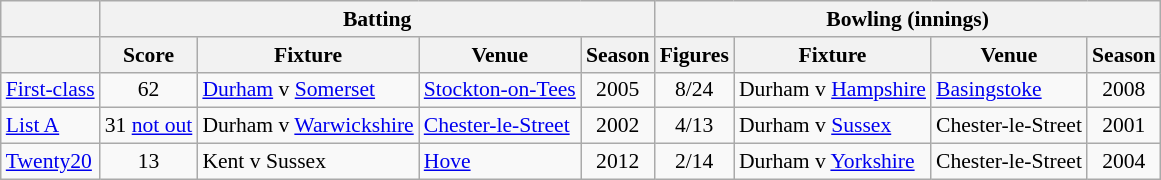<table class=wikitable style="font-size:90%">
<tr>
<th rowspan="1"></th>
<th colspan="4" rowspan="1">Batting</th>
<th colspan="4" rowspan="1">Bowling (innings)</th>
</tr>
<tr>
<th></th>
<th>Score</th>
<th>Fixture</th>
<th>Venue</th>
<th>Season</th>
<th>Figures</th>
<th>Fixture</th>
<th>Venue</th>
<th>Season</th>
</tr>
<tr>
<td><a href='#'>First-class</a></td>
<td align="center">62</td>
<td><a href='#'>Durham</a> v <a href='#'>Somerset</a></td>
<td><a href='#'>Stockton-on-Tees</a></td>
<td align="center">2005</td>
<td align="center">8/24</td>
<td>Durham v <a href='#'>Hampshire</a></td>
<td><a href='#'>Basingstoke</a></td>
<td align="center">2008</td>
</tr>
<tr>
<td><a href='#'>List A</a></td>
<td align="center">31 <a href='#'>not out</a></td>
<td>Durham v <a href='#'>Warwickshire</a></td>
<td><a href='#'>Chester-le-Street</a></td>
<td align="center">2002</td>
<td align="center">4/13</td>
<td>Durham v <a href='#'>Sussex</a></td>
<td>Chester-le-Street</td>
<td align="center">2001</td>
</tr>
<tr>
<td><a href='#'>Twenty20</a></td>
<td align="center">13</td>
<td>Kent v Sussex</td>
<td><a href='#'>Hove</a></td>
<td align="center">2012</td>
<td align="center">2/14</td>
<td>Durham v <a href='#'>Yorkshire</a></td>
<td>Chester-le-Street</td>
<td align="center">2004</td>
</tr>
</table>
